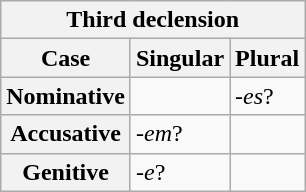<table class="wikitable">
<tr>
<th colspan="3">Third declension</th>
</tr>
<tr>
<th>Case</th>
<th>Singular</th>
<th>Plural</th>
</tr>
<tr>
<th>Nominative</th>
<td></td>
<td>-<em>es</em>?</td>
</tr>
<tr>
<th>Accusative</th>
<td>-<em>em</em>?</td>
<td></td>
</tr>
<tr>
<th>Genitive</th>
<td>-<em>e</em>?</td>
<td></td>
</tr>
</table>
